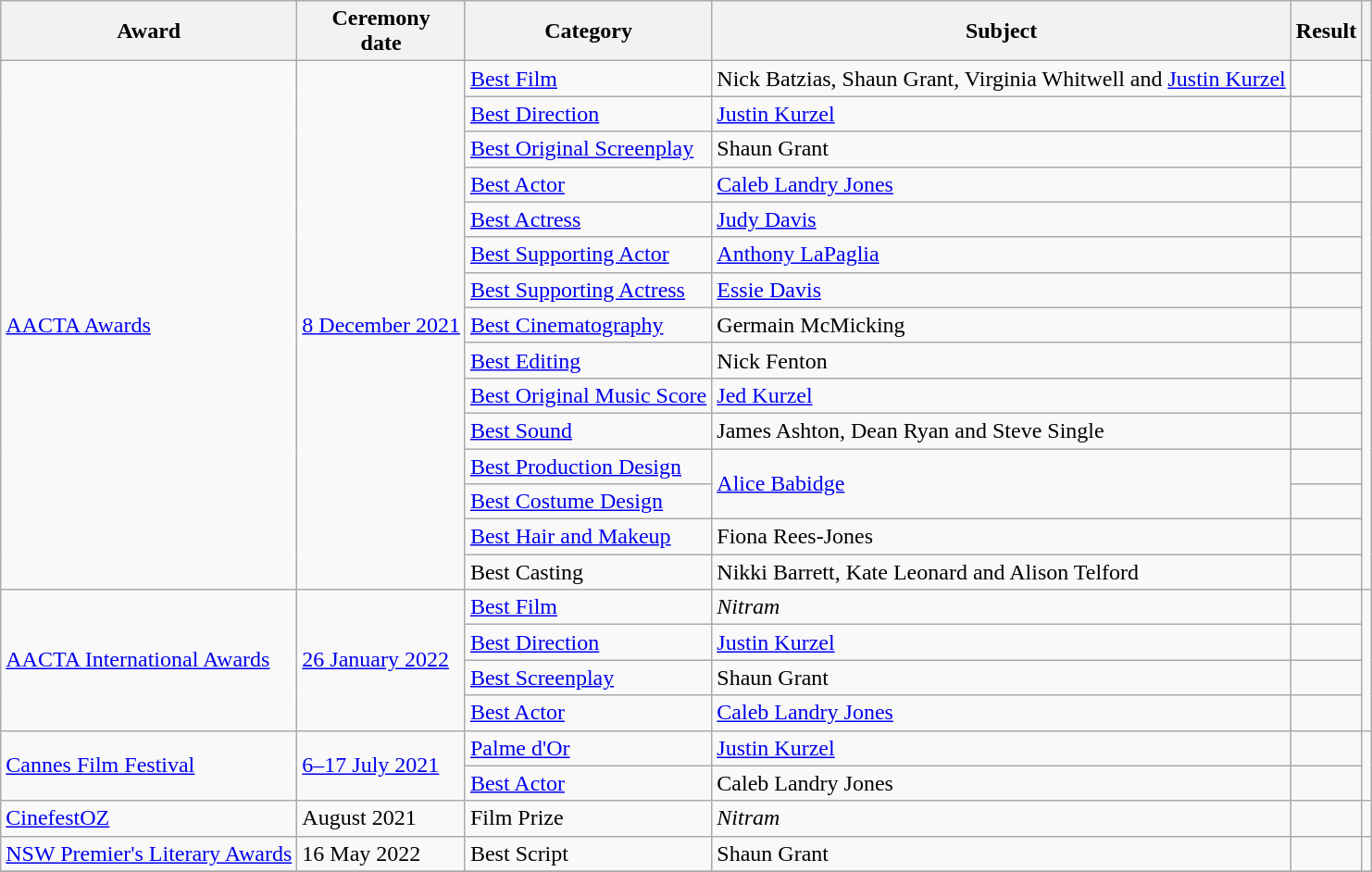<table class="wikitable">
<tr>
<th>Award</th>
<th>Ceremony<br>date</th>
<th>Category</th>
<th>Subject</th>
<th>Result</th>
<th></th>
</tr>
<tr>
<td rowspan=15><a href='#'>AACTA Awards</a></td>
<td rowspan=15><a href='#'>8 December 2021</a></td>
<td><a href='#'>Best Film</a></td>
<td>Nick Batzias, Shaun Grant, Virginia Whitwell and <a href='#'>Justin Kurzel</a></td>
<td></td>
<td rowspan=15></td>
</tr>
<tr>
<td><a href='#'>Best Direction</a></td>
<td><a href='#'>Justin Kurzel</a></td>
<td></td>
</tr>
<tr>
<td><a href='#'>Best Original Screenplay</a></td>
<td>Shaun Grant</td>
<td></td>
</tr>
<tr>
<td><a href='#'>Best Actor</a></td>
<td><a href='#'>Caleb Landry Jones</a></td>
<td></td>
</tr>
<tr>
<td><a href='#'>Best Actress</a></td>
<td><a href='#'>Judy Davis</a></td>
<td></td>
</tr>
<tr>
<td><a href='#'>Best Supporting Actor</a></td>
<td><a href='#'>Anthony LaPaglia</a></td>
<td></td>
</tr>
<tr>
<td><a href='#'>Best Supporting Actress</a></td>
<td><a href='#'>Essie Davis</a></td>
<td></td>
</tr>
<tr>
<td><a href='#'>Best Cinematography</a></td>
<td>Germain McMicking</td>
<td></td>
</tr>
<tr>
<td><a href='#'>Best Editing</a></td>
<td>Nick Fenton</td>
<td></td>
</tr>
<tr>
<td><a href='#'>Best Original Music Score</a></td>
<td><a href='#'>Jed Kurzel</a></td>
<td></td>
</tr>
<tr>
<td><a href='#'>Best Sound</a></td>
<td>James Ashton, Dean Ryan and Steve Single</td>
<td></td>
</tr>
<tr>
<td><a href='#'>Best Production Design</a></td>
<td rowspan=2><a href='#'>Alice Babidge</a></td>
<td></td>
</tr>
<tr>
<td><a href='#'>Best Costume Design</a></td>
<td></td>
</tr>
<tr>
<td><a href='#'>Best Hair and Makeup</a></td>
<td>Fiona Rees-Jones</td>
<td></td>
</tr>
<tr>
<td>Best Casting</td>
<td>Nikki Barrett, Kate Leonard and Alison Telford</td>
<td></td>
</tr>
<tr>
<td rowspan=4><a href='#'>AACTA International Awards</a></td>
<td rowspan=4><a href='#'>26 January 2022</a></td>
<td><a href='#'>Best Film</a></td>
<td><em>Nitram</em></td>
<td></td>
<td rowspan=4></td>
</tr>
<tr>
<td><a href='#'>Best Direction</a></td>
<td><a href='#'>Justin Kurzel</a></td>
<td></td>
</tr>
<tr>
<td><a href='#'>Best Screenplay</a></td>
<td>Shaun Grant</td>
<td></td>
</tr>
<tr>
<td><a href='#'>Best Actor</a></td>
<td><a href='#'>Caleb Landry Jones</a></td>
<td></td>
</tr>
<tr>
<td rowspan="2"><a href='#'>Cannes Film Festival</a></td>
<td rowspan="2"><a href='#'>6–17 July 2021</a></td>
<td><a href='#'>Palme d'Or</a></td>
<td><a href='#'>Justin Kurzel</a></td>
<td></td>
<td rowspan="2"></td>
</tr>
<tr>
<td><a href='#'>Best Actor</a></td>
<td>Caleb Landry Jones</td>
<td></td>
</tr>
<tr>
<td><a href='#'>CinefestOZ</a></td>
<td>August 2021</td>
<td>Film Prize</td>
<td><em>Nitram</em></td>
<td></td>
<td></td>
</tr>
<tr>
<td><a href='#'>NSW Premier's Literary Awards</a></td>
<td>16 May 2022</td>
<td>Best Script</td>
<td>Shaun Grant</td>
<td></td>
<td></td>
</tr>
<tr>
</tr>
</table>
